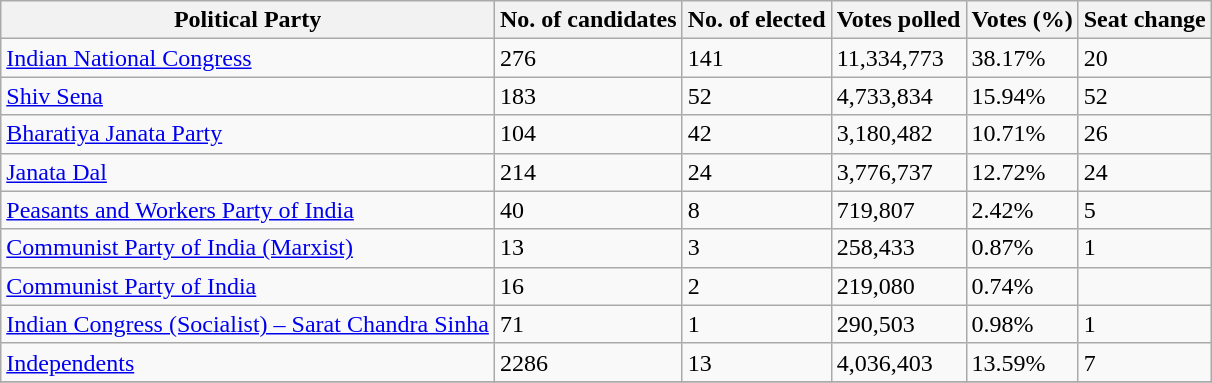<table class="wikitable">
<tr>
<th>Political Party</th>
<th>No. of candidates</th>
<th>No. of elected</th>
<th>Votes polled</th>
<th>Votes (%)</th>
<th>Seat change</th>
</tr>
<tr>
<td><a href='#'>Indian National Congress</a></td>
<td>276</td>
<td>141</td>
<td>11,334,773</td>
<td>38.17%</td>
<td> 20</td>
</tr>
<tr>
<td><a href='#'>Shiv Sena</a></td>
<td>183</td>
<td>52</td>
<td>4,733,834</td>
<td>15.94%</td>
<td> 52</td>
</tr>
<tr>
<td><a href='#'>Bharatiya Janata Party</a></td>
<td>104</td>
<td>42</td>
<td>3,180,482</td>
<td>10.71%</td>
<td> 26</td>
</tr>
<tr>
<td><a href='#'>Janata Dal</a></td>
<td>214</td>
<td>24</td>
<td>3,776,737</td>
<td>12.72%</td>
<td> 24</td>
</tr>
<tr>
<td><a href='#'>Peasants and Workers Party of India</a></td>
<td>40</td>
<td>8</td>
<td>719,807</td>
<td>2.42%</td>
<td> 5</td>
</tr>
<tr>
<td><a href='#'>Communist Party of India (Marxist)</a></td>
<td>13</td>
<td>3</td>
<td>258,433</td>
<td>0.87%</td>
<td> 1</td>
</tr>
<tr>
<td><a href='#'>Communist Party of India</a></td>
<td>16</td>
<td>2</td>
<td>219,080</td>
<td>0.74%</td>
<td></td>
</tr>
<tr>
<td><a href='#'>Indian Congress (Socialist) – Sarat Chandra Sinha</a></td>
<td>71</td>
<td>1</td>
<td>290,503</td>
<td>0.98%</td>
<td> 1</td>
</tr>
<tr>
<td><a href='#'>Independents</a></td>
<td>2286</td>
<td>13</td>
<td>4,036,403</td>
<td>13.59%</td>
<td> 7</td>
</tr>
<tr>
</tr>
</table>
